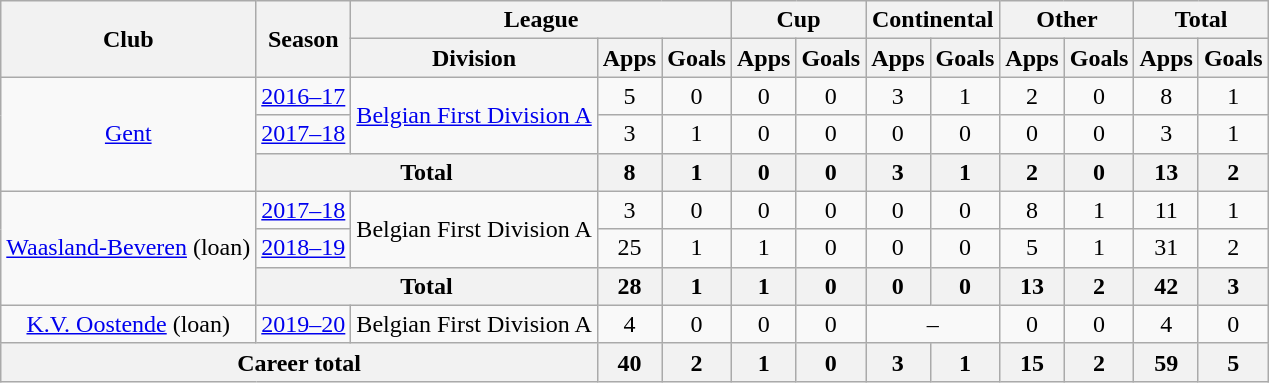<table class="wikitable" style="text-align:center">
<tr>
<th rowspan="2">Club</th>
<th rowspan="2">Season</th>
<th colspan="3">League</th>
<th colspan="2">Cup</th>
<th colspan="2">Continental</th>
<th colspan="2">Other</th>
<th colspan="2">Total</th>
</tr>
<tr>
<th>Division</th>
<th>Apps</th>
<th>Goals</th>
<th>Apps</th>
<th>Goals</th>
<th>Apps</th>
<th>Goals</th>
<th>Apps</th>
<th>Goals</th>
<th>Apps</th>
<th>Goals</th>
</tr>
<tr>
<td rowspan="3"><a href='#'>Gent</a></td>
<td><a href='#'>2016–17</a></td>
<td rowspan="2"><a href='#'>Belgian First Division A</a></td>
<td>5</td>
<td>0</td>
<td>0</td>
<td>0</td>
<td>3</td>
<td>1</td>
<td>2</td>
<td>0</td>
<td>8</td>
<td>1</td>
</tr>
<tr>
<td><a href='#'>2017–18</a></td>
<td>3</td>
<td>1</td>
<td>0</td>
<td>0</td>
<td>0</td>
<td>0</td>
<td>0</td>
<td>0</td>
<td>3</td>
<td>1</td>
</tr>
<tr>
<th colspan="2">Total</th>
<th>8</th>
<th>1</th>
<th>0</th>
<th>0</th>
<th>3</th>
<th>1</th>
<th>2</th>
<th>0</th>
<th>13</th>
<th>2</th>
</tr>
<tr>
<td rowspan="3"><a href='#'>Waasland-Beveren</a> (loan)</td>
<td><a href='#'>2017–18</a></td>
<td rowspan="2">Belgian First Division A</td>
<td>3</td>
<td>0</td>
<td>0</td>
<td>0</td>
<td>0</td>
<td>0</td>
<td>8</td>
<td>1</td>
<td>11</td>
<td>1</td>
</tr>
<tr>
<td><a href='#'>2018–19</a></td>
<td>25</td>
<td>1</td>
<td>1</td>
<td>0</td>
<td>0</td>
<td>0</td>
<td>5</td>
<td>1</td>
<td>31</td>
<td>2</td>
</tr>
<tr>
<th colspan="2">Total</th>
<th>28</th>
<th>1</th>
<th>1</th>
<th>0</th>
<th>0</th>
<th>0</th>
<th>13</th>
<th>2</th>
<th>42</th>
<th>3</th>
</tr>
<tr>
<td><a href='#'>K.V. Oostende</a> (loan)</td>
<td><a href='#'>2019–20</a></td>
<td>Belgian First Division A</td>
<td>4</td>
<td>0</td>
<td>0</td>
<td>0</td>
<td colspan="2">–</td>
<td>0</td>
<td>0</td>
<td>4</td>
<td>0</td>
</tr>
<tr>
<th colspan="3">Career total</th>
<th>40</th>
<th>2</th>
<th>1</th>
<th>0</th>
<th>3</th>
<th>1</th>
<th>15</th>
<th>2</th>
<th>59</th>
<th>5</th>
</tr>
</table>
